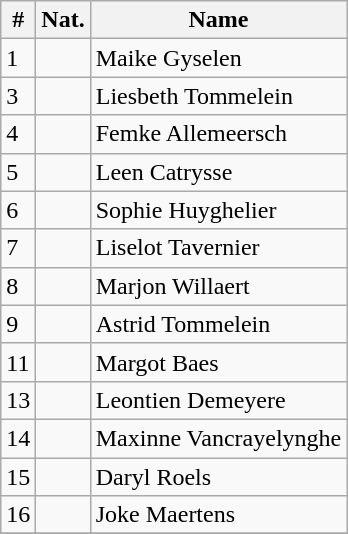<table class="wikitable">
<tr>
<th>#</th>
<th>Nat.</th>
<th>Name</th>
</tr>
<tr>
<td>1</td>
<td></td>
<td>Maike Gyselen</td>
</tr>
<tr>
<td>3</td>
<td></td>
<td>Liesbeth Tommelein</td>
</tr>
<tr>
<td>4</td>
<td></td>
<td>Femke Allemeersch</td>
</tr>
<tr>
<td>5</td>
<td></td>
<td>Leen Catrysse</td>
</tr>
<tr>
<td>6</td>
<td></td>
<td>Sophie Huyghelier</td>
</tr>
<tr>
<td>7</td>
<td></td>
<td>Liselot Tavernier</td>
</tr>
<tr>
<td>8</td>
<td></td>
<td>Marjon Willaert</td>
</tr>
<tr>
<td>9</td>
<td></td>
<td>Astrid Tommelein</td>
</tr>
<tr>
<td>11</td>
<td></td>
<td>Margot Baes</td>
</tr>
<tr>
<td>13</td>
<td></td>
<td>Leontien Demeyere</td>
</tr>
<tr>
<td>14</td>
<td></td>
<td>Maxinne Vancrayelynghe</td>
</tr>
<tr>
<td>15</td>
<td></td>
<td>Daryl Roels</td>
</tr>
<tr>
<td>16</td>
<td></td>
<td>Joke Maertens</td>
</tr>
<tr>
</tr>
</table>
